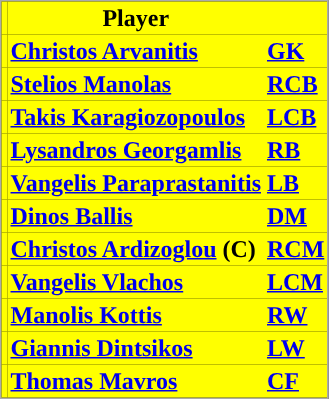<table class="toccolours" border="0" cellpadding="2" cellspacing="0" align="center" style="margin: 0.5em 0 1em 1em; background: #000000; border: 1px #aaaaaa solid;">
<tr bgcolor=#FFFF00>
<th></th>
<th>Player</th>
<th></th>
</tr>
<tr bgcolor=#FFFF00>
<td></td>
<td><a href='#'><span><strong>Christos Arvanitis</strong></span></a></td>
<td><a href='#'><strong>GK</strong></a></td>
</tr>
<tr bgcolor=#FFFF00>
<td></td>
<td><a href='#'><span><strong>Stelios Manolas</strong></span></a></td>
<td><a href='#'><strong>RCB</strong></a></td>
</tr>
<tr bgcolor=#FFFF00>
<td></td>
<td><a href='#'><span><strong>Takis Karagiozopoulos</strong></span></a></td>
<td><a href='#'><strong>LCB</strong></a></td>
</tr>
<tr bgcolor=#FFFF00>
<td></td>
<td><a href='#'><span><strong>Lysandros Georgamlis</strong></span></a></td>
<td><a href='#'><strong>RB</strong></a></td>
</tr>
<tr bgcolor=#FFFF00>
<td></td>
<td><a href='#'><span><strong>Vangelis Paraprastanitis</strong></span></a></td>
<td><a href='#'><strong>LB</strong></a></td>
</tr>
<tr bgcolor=#FFFF00>
<td></td>
<td><a href='#'><span><strong>Dinos Ballis</strong></span></a></td>
<td><a href='#'><strong>DM</strong></a></td>
</tr>
<tr bgcolor=#FFFF00>
<td></td>
<td><a href='#'><span><strong>Christos Ardizoglou</strong></span></a> <strong>(C)</strong></td>
<td><a href='#'><strong>RCM</strong></a></td>
</tr>
<tr bgcolor=#FFFF00>
<td></td>
<td><a href='#'><span><strong>Vangelis Vlachos</strong></span></a></td>
<td><a href='#'><strong>LCM</strong></a></td>
</tr>
<tr bgcolor=#FFFF00>
<td></td>
<td><a href='#'><span><strong>Manolis Kottis</strong></span></a></td>
<td><a href='#'><strong>RW</strong></a></td>
</tr>
<tr bgcolor=#FFFF00>
<td></td>
<td><a href='#'><span><strong>Giannis Dintsikos</strong></span></a></td>
<td><a href='#'><strong>LW</strong></a></td>
</tr>
<tr bgcolor=#FFFF00>
<td></td>
<td><a href='#'><span><strong>Thomas Mavros</strong></span></a></td>
<td><a href='#'><strong>CF</strong></a></td>
</tr>
</table>
